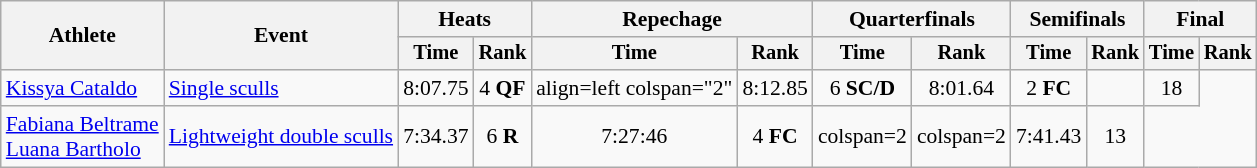<table class="wikitable" style="font-size:90%">
<tr>
<th rowspan="2">Athlete</th>
<th rowspan="2">Event</th>
<th colspan="2">Heats</th>
<th colspan="2">Repechage</th>
<th colspan=2>Quarterfinals</th>
<th colspan="2">Semifinals</th>
<th colspan="2">Final</th>
</tr>
<tr style="font-size:95%">
<th>Time</th>
<th>Rank</th>
<th>Time</th>
<th>Rank</th>
<th>Time</th>
<th>Rank</th>
<th>Time</th>
<th>Rank</th>
<th>Time</th>
<th>Rank</th>
</tr>
<tr align=center>
<td align=left><a href='#'>Kissya Cataldo</a></td>
<td align=left><a href='#'>Single sculls</a></td>
<td>8:07.75</td>
<td>4 <strong>QF</strong></td>
<td>align=left colspan="2" </td>
<td>8:12.85</td>
<td>6 <strong>SC/D</strong></td>
<td>8:01.64</td>
<td>2 <strong>FC</strong></td>
<td></td>
<td>18</td>
</tr>
<tr align=center>
<td align=left><a href='#'>Fabiana Beltrame</a><br><a href='#'>Luana Bartholo</a></td>
<td align=left><a href='#'>Lightweight double sculls</a></td>
<td>7:34.37</td>
<td>6 <strong>R</strong></td>
<td>7:27:46</td>
<td>4 <strong>FC</strong></td>
<td>colspan=2 </td>
<td>colspan=2 </td>
<td>7:41.43</td>
<td>13</td>
</tr>
</table>
